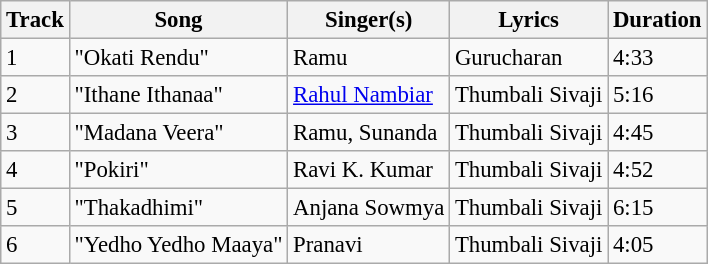<table class="wikitable" style="font-size:95%;">
<tr>
<th>Track</th>
<th>Song</th>
<th>Singer(s)</th>
<th>Lyrics</th>
<th>Duration</th>
</tr>
<tr>
<td>1</td>
<td>"Okati Rendu"</td>
<td>Ramu</td>
<td>Gurucharan</td>
<td>4:33</td>
</tr>
<tr>
<td>2</td>
<td>"Ithane Ithanaa"</td>
<td><a href='#'>Rahul Nambiar</a></td>
<td>Thumbali Sivaji</td>
<td>5:16</td>
</tr>
<tr>
<td>3</td>
<td>"Madana Veera"</td>
<td>Ramu, Sunanda</td>
<td>Thumbali Sivaji</td>
<td>4:45</td>
</tr>
<tr>
<td>4</td>
<td>"Pokiri"</td>
<td>Ravi K. Kumar</td>
<td>Thumbali Sivaji</td>
<td>4:52</td>
</tr>
<tr>
<td>5</td>
<td>"Thakadhimi"</td>
<td>Anjana Sowmya</td>
<td>Thumbali Sivaji</td>
<td>6:15</td>
</tr>
<tr>
<td>6</td>
<td>"Yedho Yedho Maaya"</td>
<td>Pranavi</td>
<td>Thumbali Sivaji</td>
<td>4:05</td>
</tr>
</table>
